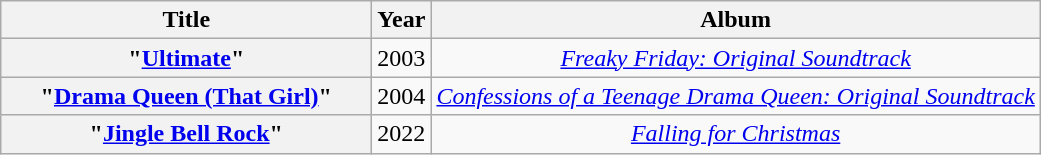<table class="wikitable plainrowheaders" style="text-align:center;" border="1">
<tr>
<th scope="col" style="width:15em;">Title</th>
<th scope="col" style="width:1em;">Year</th>
<th scope="col">Album</th>
</tr>
<tr>
<th scope="row">"<a href='#'>Ultimate</a>"</th>
<td>2003</td>
<td><em><a href='#'>Freaky Friday: Original Soundtrack</a></em></td>
</tr>
<tr>
<th scope="row">"<a href='#'>Drama Queen (That Girl)</a>"</th>
<td>2004</td>
<td><em><a href='#'>Confessions of a Teenage Drama Queen: Original Soundtrack</a></em></td>
</tr>
<tr>
<th scope="row">"<a href='#'>Jingle Bell Rock</a>"<br></th>
<td>2022</td>
<td><em><a href='#'>Falling for Christmas</a></em></td>
</tr>
</table>
